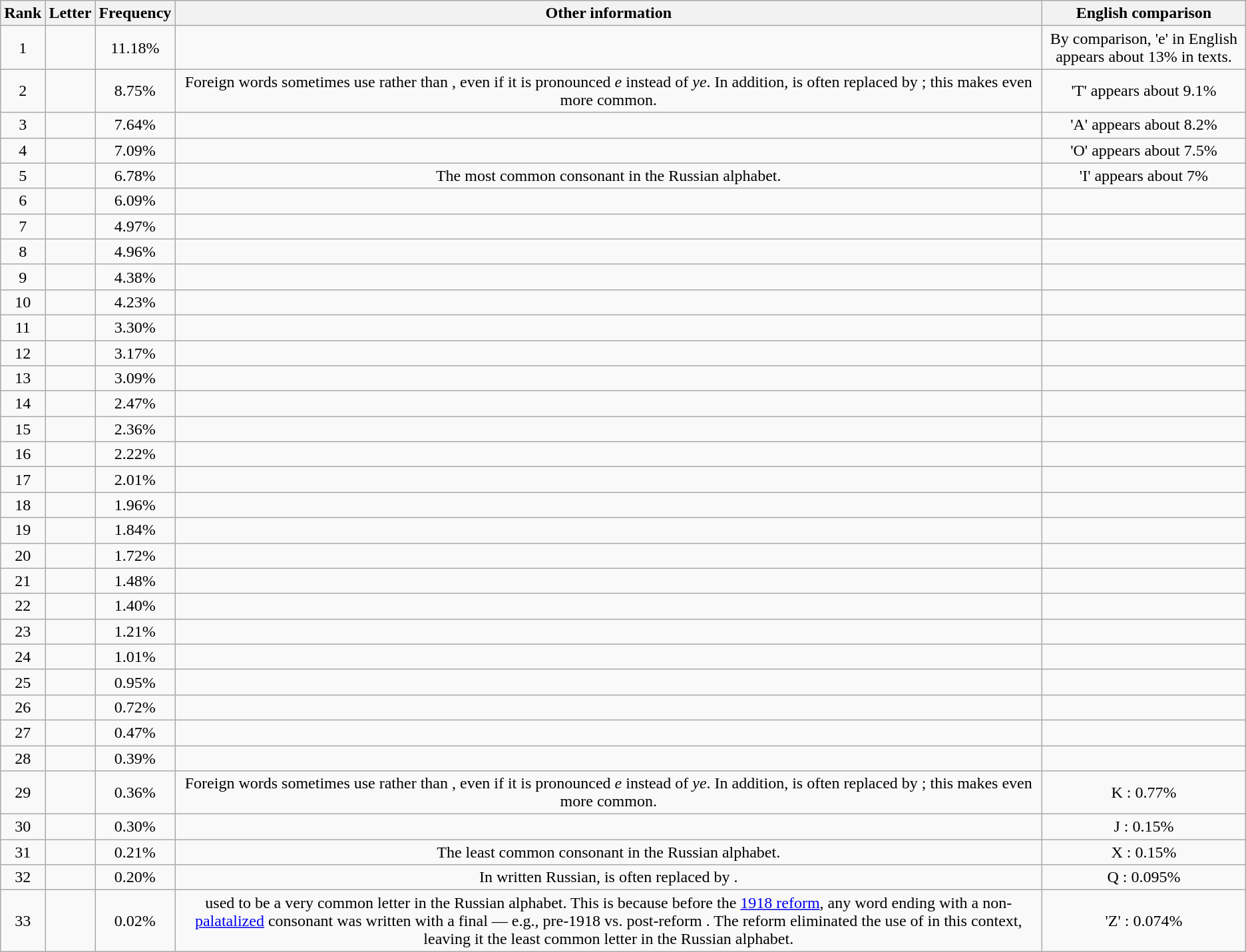<table class="wikitable sortable" style="text-align: center;">
<tr style="vertical-align: middle; background: #eee;">
<th>Rank</th>
<th>Letter</th>
<th>Frequency</th>
<th>Other information</th>
<th>English comparison</th>
</tr>
<tr>
<td>1</td>
<td></td>
<td>11.18%</td>
<td></td>
<td>By comparison, 'e' in English appears about 13% in texts.</td>
</tr>
<tr>
<td>2</td>
<td></td>
<td>8.75%</td>
<td>Foreign words sometimes use  rather than , even if it is pronounced <em>e</em> instead of <em>ye</em>. In addition,  is often replaced by ; this makes  even more common.</td>
<td>'T' appears about 9.1%</td>
</tr>
<tr>
<td>3</td>
<td></td>
<td>7.64%</td>
<td></td>
<td>'A' appears about 8.2%</td>
</tr>
<tr>
<td>4</td>
<td></td>
<td>7.09%</td>
<td></td>
<td>'O' appears about 7.5%</td>
</tr>
<tr>
<td>5</td>
<td></td>
<td>6.78%</td>
<td>The most common consonant in the Russian alphabet.</td>
<td>'I' appears about 7%</td>
</tr>
<tr>
<td>6</td>
<td></td>
<td>6.09%</td>
<td></td>
<td></td>
</tr>
<tr>
<td>7</td>
<td></td>
<td>4.97%</td>
<td></td>
<td></td>
</tr>
<tr>
<td>8</td>
<td></td>
<td>4.96%</td>
<td></td>
<td></td>
</tr>
<tr>
<td>9</td>
<td></td>
<td>4.38%</td>
<td></td>
<td></td>
</tr>
<tr>
<td>10</td>
<td></td>
<td>4.23%</td>
<td></td>
<td></td>
</tr>
<tr>
<td>11</td>
<td></td>
<td>3.30%</td>
<td></td>
<td></td>
</tr>
<tr>
<td>12</td>
<td></td>
<td>3.17%</td>
<td></td>
<td></td>
</tr>
<tr>
<td>13</td>
<td></td>
<td>3.09%</td>
<td></td>
<td></td>
</tr>
<tr>
<td>14</td>
<td></td>
<td>2.47%</td>
<td></td>
<td></td>
</tr>
<tr>
<td>15</td>
<td></td>
<td>2.36%</td>
<td></td>
<td></td>
</tr>
<tr>
<td>16</td>
<td></td>
<td>2.22%</td>
<td></td>
<td></td>
</tr>
<tr>
<td>17</td>
<td></td>
<td>2.01%</td>
<td></td>
<td></td>
</tr>
<tr>
<td>18</td>
<td></td>
<td>1.96%</td>
<td></td>
<td></td>
</tr>
<tr>
<td>19</td>
<td></td>
<td>1.84%</td>
<td></td>
<td></td>
</tr>
<tr>
<td>20</td>
<td></td>
<td>1.72%</td>
<td></td>
<td></td>
</tr>
<tr>
<td>21</td>
<td></td>
<td>1.48%</td>
<td></td>
<td></td>
</tr>
<tr>
<td>22</td>
<td></td>
<td>1.40%</td>
<td></td>
<td></td>
</tr>
<tr>
<td>23</td>
<td></td>
<td>1.21%</td>
<td></td>
<td></td>
</tr>
<tr>
<td>24</td>
<td></td>
<td>1.01%</td>
<td></td>
<td></td>
</tr>
<tr>
<td>25</td>
<td></td>
<td>0.95%</td>
<td></td>
<td></td>
</tr>
<tr>
<td>26</td>
<td></td>
<td>0.72%</td>
<td></td>
<td></td>
</tr>
<tr>
<td>27</td>
<td></td>
<td>0.47%</td>
<td></td>
<td></td>
</tr>
<tr>
<td>28</td>
<td></td>
<td>0.39%</td>
<td></td>
<td></td>
</tr>
<tr>
<td>29</td>
<td></td>
<td>0.36%</td>
<td>Foreign words sometimes use  rather than , even if it is pronounced <em>e</em> instead of <em>ye</em>. In addition,  is often replaced by ; this makes  even more common.</td>
<td>K : 0.77%</td>
</tr>
<tr>
<td>30</td>
<td></td>
<td>0.30%</td>
<td></td>
<td>J : 0.15%</td>
</tr>
<tr>
<td>31</td>
<td></td>
<td>0.21%</td>
<td>The least common consonant in the Russian alphabet.</td>
<td>X : 0.15%</td>
</tr>
<tr>
<td>32</td>
<td></td>
<td>0.20%</td>
<td>In written Russian,  is often replaced by .</td>
<td>Q : 0.095%</td>
</tr>
<tr>
<td>33</td>
<td></td>
<td>0.02%</td>
<td> used to be a very common letter in the Russian alphabet. This is because before the <a href='#'>1918 reform</a>, any word ending with a non-<a href='#'>palatalized</a> consonant was written with a final  — e.g., pre-1918  vs. post-reform . The reform eliminated the use of  in this context, leaving it the least common letter in the Russian alphabet.</td>
<td>'Z' : 0.074%</td>
</tr>
</table>
